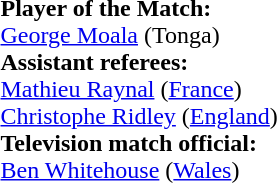<table style="width:100%">
<tr>
<td><br><strong>Player of the Match:</strong>
<br><a href='#'>George Moala</a> (Tonga)<br><strong>Assistant referees:</strong>
<br><a href='#'>Mathieu Raynal</a> (<a href='#'>France</a>)
<br><a href='#'>Christophe Ridley</a> (<a href='#'>England</a>)
<br><strong>Television match official:</strong>
<br><a href='#'>Ben Whitehouse</a> (<a href='#'>Wales</a>)</td>
</tr>
</table>
